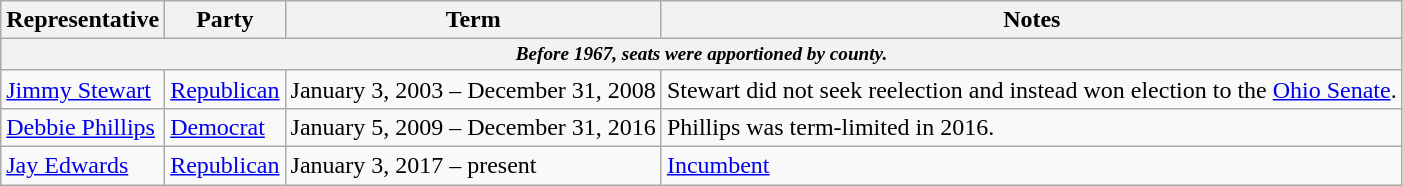<table class=wikitable>
<tr valign=bottom>
<th>Representative</th>
<th>Party</th>
<th>Term</th>
<th>Notes</th>
</tr>
<tr>
<th colspan=5 style="font-size: 80%;"><em>Before 1967, seats were apportioned by county.</em></th>
</tr>
<tr>
<td><a href='#'>Jimmy Stewart</a></td>
<td><a href='#'>Republican</a></td>
<td>January 3, 2003 – December 31, 2008</td>
<td>Stewart did not seek reelection and instead won election to the <a href='#'>Ohio Senate</a>.</td>
</tr>
<tr>
<td><a href='#'>Debbie Phillips</a></td>
<td><a href='#'>Democrat</a></td>
<td>January 5, 2009 – December 31, 2016</td>
<td>Phillips was term-limited in 2016.</td>
</tr>
<tr>
<td><a href='#'>Jay Edwards</a></td>
<td><a href='#'>Republican</a></td>
<td>January 3, 2017 – present</td>
<td><a href='#'>Incumbent</a></td>
</tr>
</table>
